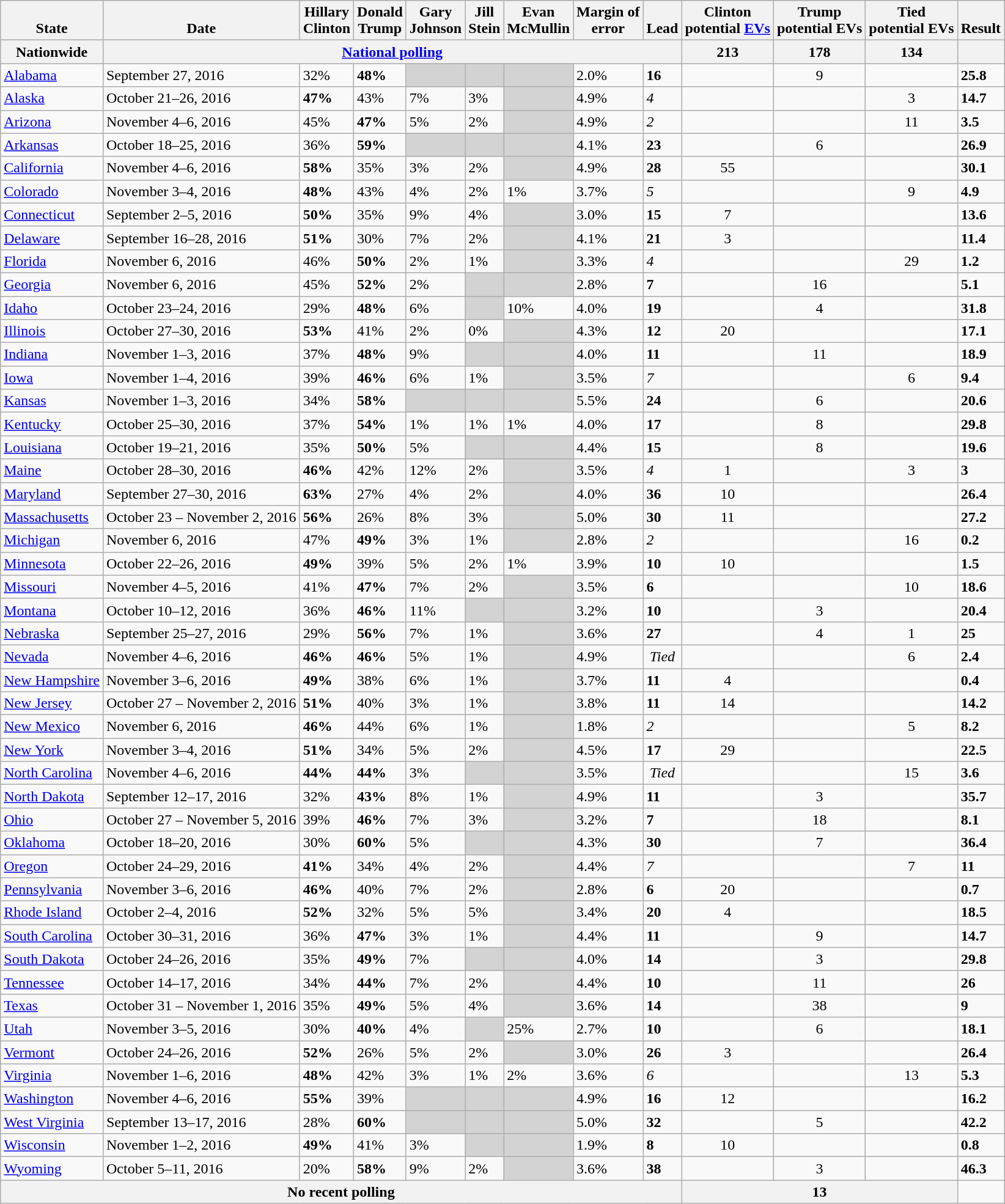<table class="wikitable sortable">
<tr valign=bottom>
<th>State</th>
<th>Date</th>
<th>Hillary<br>Clinton</th>
<th>Donald<br>Trump</th>
<th>Gary<br>Johnson</th>
<th>Jill<br>Stein</th>
<th>Evan<br>McMullin</th>
<th>Margin of<br>error</th>
<th data-sort-type="number">Lead</th>
<th>Clinton<br> potential <a href='#'>EVs</a></th>
<th>Trump<br> potential EVs</th>
<th>Tied<br> potential EVs</th>
<th data-sort-type="number">Result</th>
</tr>
<tr>
<th>Nationwide</th>
<th colspan="8"><a href='#'>National polling</a></th>
<th>213 </th>
<th>178 </th>
<th>134 </th>
<th></th>
</tr>
<tr>
<td><a href='#'>Alabama</a></td>
<td data-sort-value="September 27, 2016">September 27, 2016</td>
<td>32%</td>
<td><strong>48%</strong></td>
<td bgcolor=lightgray></td>
<td bgcolor=lightgray></td>
<td bgcolor=lightgray></td>
<td>2.0%</td>
<td><strong>16</strong></td>
<td></td>
<td align=center>9</td>
<td></td>
<td><strong>25.8</strong></td>
</tr>
<tr>
<td><a href='#'>Alaska</a></td>
<td data-sort-value="October 26, 2016">October 21–26, 2016</td>
<td><strong>47%</strong></td>
<td>43%</td>
<td>7%</td>
<td>3%</td>
<td bgcolor=lightgray></td>
<td>4.9%</td>
<td><em>4</em></td>
<td></td>
<td></td>
<td align=center>3</td>
<td><strong>14.7</strong></td>
</tr>
<tr>
<td><a href='#'>Arizona</a></td>
<td data-sort-value="November 6, 2016">November 4–6, 2016</td>
<td>45%</td>
<td><strong>47%</strong></td>
<td>5%</td>
<td>2%</td>
<td bgcolor=lightgray></td>
<td>4.9%</td>
<td><em>2</em></td>
<td></td>
<td></td>
<td align=center>11</td>
<td><strong>3.5</strong></td>
</tr>
<tr>
<td><a href='#'>Arkansas</a></td>
<td data-sort-value="October 25, 2016">October 18–25, 2016</td>
<td>36%</td>
<td><strong>59%</strong></td>
<td bgcolor=lightgray></td>
<td bgcolor=lightgray></td>
<td bgcolor=lightgray></td>
<td>4.1%</td>
<td><strong>23</strong></td>
<td></td>
<td align=center>6</td>
<td></td>
<td><strong>26.9</strong></td>
</tr>
<tr>
<td><a href='#'>California</a></td>
<td data-sort-value="November 6, 2016">November 4–6, 2016</td>
<td><strong>58%</strong></td>
<td>35%</td>
<td>3%</td>
<td>2%</td>
<td bgcolor=lightgray></td>
<td>4.9%</td>
<td><strong>28</strong></td>
<td align=center>55</td>
<td></td>
<td></td>
<td><strong>30.1</strong></td>
</tr>
<tr>
<td><a href='#'>Colorado</a></td>
<td data-sort-value="November 4, 2016">November 3–4, 2016</td>
<td><strong>48%</strong></td>
<td>43%</td>
<td>4%</td>
<td>2%</td>
<td>1%</td>
<td>3.7%</td>
<td><em>5</em></td>
<td></td>
<td></td>
<td align=center>9</td>
<td><strong>4.9</strong></td>
</tr>
<tr>
<td><a href='#'>Connecticut</a></td>
<td data-sort-value="September 5, 2016">September 2–5, 2016</td>
<td><strong>50%</strong></td>
<td>35%</td>
<td>9%</td>
<td>4%</td>
<td bgcolor=lightgray></td>
<td>3.0%</td>
<td><strong>15</strong></td>
<td align=center>7</td>
<td></td>
<td></td>
<td><strong>13.6</strong></td>
</tr>
<tr>
<td><a href='#'>Delaware</a></td>
<td data-sort-value="September 28, 2016">September 16–28, 2016</td>
<td><strong>51%</strong></td>
<td>30%</td>
<td>7%</td>
<td>2%</td>
<td bgcolor=lightgray></td>
<td>4.1%</td>
<td><strong>21</strong></td>
<td align=center>3</td>
<td></td>
<td></td>
<td><strong>11.4</strong></td>
</tr>
<tr>
<td><a href='#'>Florida</a></td>
<td data-sort-value="November 6, 2016">November 6, 2016</td>
<td>46%</td>
<td><strong>50%</strong></td>
<td>2%</td>
<td>1%</td>
<td bgcolor=lightgray></td>
<td>3.3%</td>
<td><em>4</em></td>
<td></td>
<td></td>
<td align=center>29</td>
<td><strong>1.2</strong></td>
</tr>
<tr>
<td><a href='#'>Georgia</a></td>
<td data-sort-value="November 6, 2016">November 6, 2016</td>
<td>45%</td>
<td><strong>52%</strong></td>
<td>2%</td>
<td bgcolor=lightgray></td>
<td bgcolor=lightgray></td>
<td>2.8%</td>
<td><strong>7</strong></td>
<td></td>
<td align=center>16</td>
<td></td>
<td><strong>5.1</strong></td>
</tr>
<tr>
<td><a href='#'>Idaho</a></td>
<td data-sort-value="October 24, 2016">October 23–24, 2016</td>
<td>29%</td>
<td><strong>48%</strong></td>
<td>6%</td>
<td bgcolor=lightgray></td>
<td>10%</td>
<td>4.0%</td>
<td><strong>19</strong></td>
<td></td>
<td align=center>4</td>
<td></td>
<td><strong>31.8</strong></td>
</tr>
<tr>
<td><a href='#'>Illinois</a></td>
<td data-sort-value="October 30, 2016">October 27–30, 2016</td>
<td><strong>53%</strong></td>
<td>41%</td>
<td>2%</td>
<td>0%</td>
<td bgcolor=lightgray></td>
<td>4.3%</td>
<td><strong>12</strong></td>
<td align=center>20</td>
<td></td>
<td></td>
<td><strong>17.1</strong></td>
</tr>
<tr>
<td><a href='#'>Indiana</a></td>
<td data-sort-value="November 3, 2016">November 1–3, 2016</td>
<td>37%</td>
<td><strong>48%</strong></td>
<td>9%</td>
<td bgcolor=lightgray></td>
<td bgcolor=lightgray></td>
<td>4.0%</td>
<td><strong>11</strong></td>
<td></td>
<td align=center>11</td>
<td></td>
<td><strong>18.9</strong></td>
</tr>
<tr>
<td><a href='#'>Iowa</a></td>
<td data-sort-value="November 4, 2016">November 1–4, 2016</td>
<td>39%</td>
<td><strong>46%</strong></td>
<td>6%</td>
<td>1%</td>
<td bgcolor=lightgray></td>
<td>3.5%</td>
<td><em>7</em></td>
<td></td>
<td></td>
<td align=center>6</td>
<td><strong>9.4</strong></td>
</tr>
<tr>
<td><a href='#'>Kansas</a></td>
<td data-sort-value="November 3, 2016">November 1–3, 2016</td>
<td>34%</td>
<td><strong>58%</strong></td>
<td bgcolor=lightgray></td>
<td bgcolor=lightgray></td>
<td bgcolor=lightgray></td>
<td>5.5%</td>
<td><strong>24</strong></td>
<td></td>
<td align=center>6</td>
<td></td>
<td><strong>20.6</strong></td>
</tr>
<tr>
<td><a href='#'>Kentucky</a></td>
<td data-sort-value="October 30, 2016">October 25–30, 2016</td>
<td>37%</td>
<td><strong>54%</strong></td>
<td>1%</td>
<td>1%</td>
<td>1%</td>
<td>4.0%</td>
<td><strong>17</strong></td>
<td></td>
<td align=center>8</td>
<td></td>
<td><strong>29.8</strong></td>
</tr>
<tr>
<td><a href='#'>Louisiana</a></td>
<td data-sort-value="October 21, 2016">October 19–21, 2016</td>
<td>35%</td>
<td><strong>50%</strong></td>
<td>5%</td>
<td bgcolor=lightgray></td>
<td bgcolor=lightgray></td>
<td>4.4%</td>
<td><strong>15</strong></td>
<td></td>
<td align=center>8</td>
<td></td>
<td><strong>19.6</strong></td>
</tr>
<tr>
<td><a href='#'>Maine</a></td>
<td data-sort-value="October 30, 2016">October 28–30, 2016</td>
<td><strong>46%</strong></td>
<td>42%</td>
<td>12%</td>
<td>2%</td>
<td bgcolor=lightgray></td>
<td>3.5%</td>
<td><em>4</em></td>
<td align=center>1 </td>
<td></td>
<td align=center>3 </td>
<td><strong>3</strong></td>
</tr>
<tr>
<td><a href='#'>Maryland</a></td>
<td data-sort-value="September 30, 2016">September 27–30, 2016</td>
<td><strong>63%</strong></td>
<td>27%</td>
<td>4%</td>
<td>2%</td>
<td bgcolor=lightgray></td>
<td>4.0%</td>
<td><strong>36</strong></td>
<td align=center>10</td>
<td></td>
<td></td>
<td><strong>26.4</strong></td>
</tr>
<tr>
<td><a href='#'>Massachusetts</a></td>
<td data-sort-value="November 2, 2016">October 23 – November 2, 2016</td>
<td><strong>56%</strong></td>
<td>26%</td>
<td>8%</td>
<td>3%</td>
<td bgcolor=lightgray></td>
<td>5.0%</td>
<td><strong>30</strong></td>
<td align=center>11</td>
<td></td>
<td></td>
<td><strong>27.2</strong></td>
</tr>
<tr>
<td><a href='#'>Michigan</a></td>
<td data-sort-value="November 6, 2016">November 6, 2016</td>
<td>47%</td>
<td><strong>49%</strong></td>
<td>3%</td>
<td>1%</td>
<td bgcolor=lightgray></td>
<td>2.8%</td>
<td><em>2</em></td>
<td></td>
<td></td>
<td align=center>16</td>
<td><strong>0.2</strong></td>
</tr>
<tr>
<td><a href='#'>Minnesota</a></td>
<td data-sort-value="October 26, 2016">October 22–26, 2016</td>
<td><strong>49%</strong></td>
<td>39%</td>
<td>5%</td>
<td>2%</td>
<td>1%</td>
<td>3.9%</td>
<td><strong>10</strong></td>
<td align=center>10</td>
<td></td>
<td></td>
<td><strong>1.5</strong></td>
</tr>
<tr>
<td><a href='#'>Missouri</a></td>
<td data-sort-value="November 5, 2016">November 4–5, 2016</td>
<td>41%</td>
<td><strong>47%</strong></td>
<td>7%</td>
<td>2%</td>
<td bgcolor=lightgray></td>
<td>3.5%</td>
<td><strong>6</strong></td>
<td></td>
<td></td>
<td align=center>10</td>
<td><strong>18.6</strong></td>
</tr>
<tr>
<td><a href='#'>Montana</a></td>
<td data-sort-value="October 12, 2016">October 10–12, 2016</td>
<td>36%</td>
<td><strong>46%</strong></td>
<td>11%</td>
<td bgcolor=lightgray></td>
<td bgcolor=lightgray></td>
<td>3.2%</td>
<td><strong>10</strong></td>
<td></td>
<td align=center>3</td>
<td></td>
<td><strong>20.4</strong></td>
</tr>
<tr>
<td><a href='#'>Nebraska</a></td>
<td data-sort-value="September 27, 2016">September 25–27, 2016</td>
<td>29%</td>
<td><strong>56%</strong></td>
<td>7%</td>
<td>1%</td>
<td bgcolor=lightgray></td>
<td>3.6%</td>
<td><strong>27</strong></td>
<td></td>
<td align=center>4 </td>
<td align=center>1 </td>
<td><strong>25</strong></td>
</tr>
<tr>
<td><a href='#'>Nevada</a></td>
<td data-sort-value="November 6, 2016">November 4–6, 2016</td>
<td><strong>46%</strong></td>
<td><strong>46%</strong></td>
<td>5%</td>
<td>1%</td>
<td bgcolor=lightgray></td>
<td>4.9%</td>
<td align=center data-sort-value=0><em>Tied</em></td>
<td></td>
<td></td>
<td align=center>6</td>
<td><strong>2.4</strong></td>
</tr>
<tr>
<td><a href='#'>New Hampshire</a></td>
<td data-sort-value="November 6, 2016">November 3–6, 2016</td>
<td><strong>49%</strong></td>
<td>38%</td>
<td>6%</td>
<td>1%</td>
<td bgcolor=lightgray></td>
<td>3.7%</td>
<td><strong>11</strong></td>
<td align=center>4</td>
<td></td>
<td></td>
<td><strong>0.4</strong></td>
</tr>
<tr>
<td><a href='#'>New Jersey</a></td>
<td data-sort-value="November 2, 2016">October 27 – November 2, 2016</td>
<td><strong>51%</strong></td>
<td>40%</td>
<td>3%</td>
<td>1%</td>
<td bgcolor=lightgray></td>
<td>3.8%</td>
<td><strong>11</strong></td>
<td align=center>14</td>
<td></td>
<td></td>
<td><strong>14.2</strong></td>
</tr>
<tr>
<td><a href='#'>New Mexico</a></td>
<td data-sort-value="November 6, 2016">November 6, 2016</td>
<td><strong>46%</strong></td>
<td>44%</td>
<td>6%</td>
<td>1%</td>
<td bgcolor=lightgray></td>
<td>1.8%</td>
<td><em>2</em></td>
<td></td>
<td></td>
<td align=center>5</td>
<td><strong>8.2</strong></td>
</tr>
<tr>
<td><a href='#'>New York</a></td>
<td data-sort-value="November 4, 2016">November 3–4, 2016</td>
<td><strong>51%</strong></td>
<td>34%</td>
<td>5%</td>
<td>2%</td>
<td bgcolor=lightgray></td>
<td>4.5%</td>
<td><strong>17</strong></td>
<td align=center>29</td>
<td></td>
<td></td>
<td><strong>22.5</strong></td>
</tr>
<tr>
<td><a href='#'>North Carolina</a></td>
<td data-sort-value="November 6, 2016">November 4–6, 2016</td>
<td><strong>44%</strong></td>
<td><strong>44%</strong></td>
<td>3%</td>
<td bgcolor=lightgray></td>
<td bgcolor=lightgray></td>
<td>3.5%</td>
<td align=center data-sort-value=0><em>Tied</em></td>
<td></td>
<td></td>
<td align=center>15</td>
<td><strong>3.6</strong></td>
</tr>
<tr>
<td><a href='#'>North Dakota</a></td>
<td data-sort-value="September 17, 2016">September 12–17, 2016</td>
<td>32%</td>
<td><strong>43%</strong></td>
<td>8%</td>
<td>1%</td>
<td bgcolor=lightgray></td>
<td>4.9%</td>
<td><strong>11</strong></td>
<td></td>
<td align=center>3</td>
<td></td>
<td><strong>35.7</strong></td>
</tr>
<tr>
<td><a href='#'>Ohio</a></td>
<td data-sort-value="November 5, 2016">October 27 – November 5, 2016</td>
<td>39%</td>
<td><strong>46%</strong></td>
<td>7%</td>
<td>3%</td>
<td bgcolor=lightgray></td>
<td>3.2%</td>
<td><strong>7</strong></td>
<td></td>
<td align=center>18</td>
<td></td>
<td><strong>8.1</strong></td>
</tr>
<tr>
<td><a href='#'>Oklahoma</a></td>
<td data-sort-value="October 20, 2016">October 18–20, 2016</td>
<td>30%</td>
<td><strong>60%</strong></td>
<td>5%</td>
<td bgcolor=lightgray></td>
<td bgcolor=lightgray></td>
<td>4.3%</td>
<td><strong>30</strong></td>
<td></td>
<td align=center>7</td>
<td></td>
<td><strong>36.4</strong></td>
</tr>
<tr>
<td><a href='#'>Oregon</a></td>
<td data-sort-value="October 29, 2016">October 24–29, 2016</td>
<td><strong>41%</strong></td>
<td>34%</td>
<td>4%</td>
<td>2%</td>
<td bgcolor=lightgray></td>
<td>4.4%</td>
<td><em>7</em></td>
<td></td>
<td></td>
<td align=center>7</td>
<td><strong>11</strong></td>
</tr>
<tr>
<td><a href='#'>Pennsylvania</a></td>
<td data-sort-value="November 6, 2016">November 3–6, 2016</td>
<td><strong>46%</strong></td>
<td>40%</td>
<td>7%</td>
<td>2%</td>
<td bgcolor=lightgray></td>
<td>2.8%</td>
<td><strong>6</strong></td>
<td align=center>20</td>
<td></td>
<td></td>
<td><strong>0.7</strong></td>
</tr>
<tr>
<td><a href='#'>Rhode Island</a></td>
<td data-sort-value="October 4, 2016">October 2–4, 2016</td>
<td><strong>52%</strong></td>
<td>32%</td>
<td>5%</td>
<td>5%</td>
<td bgcolor=lightgray></td>
<td>3.4%</td>
<td><strong>20</strong></td>
<td align=center>4</td>
<td></td>
<td></td>
<td><strong>18.5</strong></td>
</tr>
<tr>
<td><a href='#'>South Carolina</a></td>
<td data-sort-value="October 31, 2016">October 30–31, 2016</td>
<td>36%</td>
<td><strong>47%</strong></td>
<td>3%</td>
<td>1%</td>
<td bgcolor=lightgray></td>
<td>4.4%</td>
<td><strong>11</strong></td>
<td></td>
<td align=center>9</td>
<td></td>
<td><strong>14.7</strong></td>
</tr>
<tr>
<td><a href='#'>South Dakota</a></td>
<td data-sort-value="October 26, 2016">October 24–26, 2016</td>
<td>35%</td>
<td><strong>49%</strong></td>
<td>7%</td>
<td bgcolor=lightgray></td>
<td bgcolor=lightgray></td>
<td>4.0%</td>
<td><strong>14</strong></td>
<td></td>
<td align=center>3</td>
<td></td>
<td><strong>29.8</strong></td>
</tr>
<tr>
<td><a href='#'>Tennessee</a></td>
<td data-sort-value="October 17, 2016">October 14–17, 2016</td>
<td>34%</td>
<td><strong>44%</strong></td>
<td>7%</td>
<td>2%</td>
<td bgcolor=lightgray></td>
<td>4.4%</td>
<td><strong>10</strong></td>
<td></td>
<td align=center>11</td>
<td></td>
<td><strong>26</strong></td>
</tr>
<tr>
<td><a href='#'>Texas</a></td>
<td data-sort-value="November 1, 2016">October 31 – November 1, 2016</td>
<td>35%</td>
<td><strong>49%</strong></td>
<td>5%</td>
<td>4%</td>
<td bgcolor=lightgray></td>
<td>3.6%</td>
<td><strong>14</strong></td>
<td></td>
<td align=center>38</td>
<td></td>
<td><strong>9</strong></td>
</tr>
<tr>
<td><a href='#'>Utah</a></td>
<td data-sort-value="November 5, 2016">November 3–5, 2016</td>
<td>30%</td>
<td><strong>40%</strong></td>
<td>4%</td>
<td bgcolor=lightgray></td>
<td>25%</td>
<td>2.7%</td>
<td><strong>10</strong></td>
<td></td>
<td align=center>6</td>
<td></td>
<td><strong>18.1</strong></td>
</tr>
<tr>
<td><a href='#'>Vermont</a></td>
<td data-sort-value="October 26, 2016">October 24–26, 2016</td>
<td><strong>52%</strong></td>
<td>26%</td>
<td>5%</td>
<td>2%</td>
<td bgcolor=lightgray></td>
<td>3.0%</td>
<td><strong>26</strong></td>
<td align=center>3</td>
<td></td>
<td></td>
<td><strong>26.4</strong></td>
</tr>
<tr>
<td><a href='#'>Virginia</a></td>
<td data-sort-value="November 6, 2016">November 1–6, 2016</td>
<td><strong>48%</strong></td>
<td>42%</td>
<td>3%</td>
<td>1%</td>
<td>2%</td>
<td>3.6%</td>
<td><em>6</em></td>
<td></td>
<td></td>
<td align=center>13</td>
<td><strong>5.3</strong></td>
</tr>
<tr>
<td><a href='#'>Washington</a></td>
<td data-sort-value="November 6, 2016">November 4–6, 2016</td>
<td><strong>55%</strong></td>
<td>39%</td>
<td bgcolor=lightgray></td>
<td bgcolor=lightgray></td>
<td bgcolor=lightgray></td>
<td>4.9%</td>
<td><strong>16</strong></td>
<td align=center>12</td>
<td></td>
<td></td>
<td><strong>16.2</strong></td>
</tr>
<tr>
<td><a href='#'>West Virginia</a></td>
<td data-sort-value="September 17, 2016">September 13–17, 2016</td>
<td>28%</td>
<td><strong>60%</strong></td>
<td bgcolor=lightgray></td>
<td bgcolor=lightgray></td>
<td bgcolor=lightgray></td>
<td>5.0%</td>
<td><strong>32</strong></td>
<td></td>
<td align=center>5</td>
<td></td>
<td><strong>42.2</strong></td>
</tr>
<tr>
<td><a href='#'>Wisconsin</a></td>
<td data-sort-value="November 2, 2016">November 1–2, 2016</td>
<td><strong>49%</strong></td>
<td>41%</td>
<td>3%</td>
<td bgcolor=lightgray></td>
<td bgcolor=lightgray></td>
<td>1.9%</td>
<td><strong>8</strong></td>
<td align=center>10</td>
<td></td>
<td></td>
<td><strong>0.8</strong></td>
</tr>
<tr>
<td><a href='#'>Wyoming</a></td>
<td data-sort-value="October 11, 2016">October 5–11, 2016</td>
<td>20%</td>
<td><strong>58%</strong></td>
<td>9%</td>
<td>2%</td>
<td bgcolor=lightgray></td>
<td>3.6%</td>
<td><strong>38</strong></td>
<td></td>
<td align=center>3</td>
<td></td>
<td><strong>46.3</strong></td>
</tr>
<tr>
<th colspan="9">No recent polling</th>
<th colspan="3">13 </th>
</tr>
</table>
